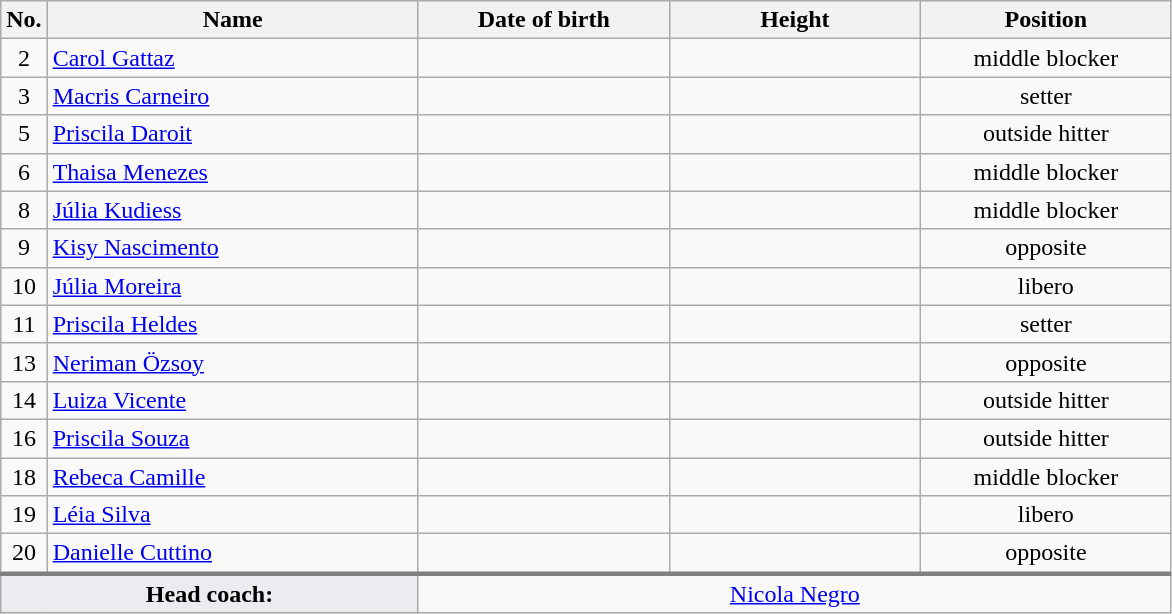<table class="wikitable sortable" style="font-size:100%; text-align:center">
<tr>
<th>No.</th>
<th style="width:15em">Name</th>
<th style="width:10em">Date of birth</th>
<th style="width:10em">Height</th>
<th style="width:10em">Position</th>
</tr>
<tr>
<td>2</td>
<td align=left> <a href='#'>Carol Gattaz</a></td>
<td align=right></td>
<td></td>
<td>middle blocker</td>
</tr>
<tr>
<td>3</td>
<td align=left> <a href='#'>Macris Carneiro</a></td>
<td align=right></td>
<td></td>
<td>setter</td>
</tr>
<tr>
<td>5</td>
<td align=left> <a href='#'>Priscila Daroit</a></td>
<td align=right></td>
<td></td>
<td>outside hitter</td>
</tr>
<tr>
<td>6</td>
<td align=left> <a href='#'>Thaisa Menezes</a></td>
<td align=right></td>
<td></td>
<td>middle blocker</td>
</tr>
<tr>
<td>8</td>
<td align=left> <a href='#'>Júlia Kudiess</a></td>
<td align=right></td>
<td></td>
<td>middle blocker</td>
</tr>
<tr>
<td>9</td>
<td align=left> <a href='#'>Kisy Nascimento</a></td>
<td align=right></td>
<td></td>
<td>opposite</td>
</tr>
<tr>
<td>10</td>
<td align=left> <a href='#'>Júlia Moreira</a></td>
<td align=right></td>
<td></td>
<td>libero</td>
</tr>
<tr>
<td>11</td>
<td align=left> <a href='#'>Priscila Heldes</a></td>
<td align=right></td>
<td></td>
<td>setter</td>
</tr>
<tr>
<td>13</td>
<td align=left> <a href='#'>Neriman Özsoy</a></td>
<td align=right></td>
<td></td>
<td>opposite</td>
</tr>
<tr>
<td>14</td>
<td align=left> <a href='#'>Luiza Vicente</a></td>
<td align=right></td>
<td></td>
<td>outside hitter</td>
</tr>
<tr>
<td>16</td>
<td align=left> <a href='#'>Priscila Souza</a></td>
<td align=right></td>
<td></td>
<td>outside hitter</td>
</tr>
<tr>
<td>18</td>
<td align=left> <a href='#'>Rebeca Camille</a></td>
<td align=right></td>
<td></td>
<td>middle blocker</td>
</tr>
<tr>
<td>19</td>
<td align=left> <a href='#'>Léia Silva</a></td>
<td align=right></td>
<td></td>
<td>libero</td>
</tr>
<tr>
<td>20</td>
<td align=left> <a href='#'>Danielle Cuttino</a></td>
<td align=right></td>
<td></td>
<td>opposite</td>
</tr>
<tr style="border-top: 3px solid grey">
<td colspan=2 style="background:#EAECF0"><strong>Head coach:</strong></td>
<td colspan=3> <a href='#'>Nicola Negro</a></td>
</tr>
</table>
